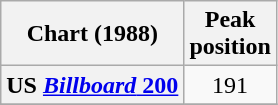<table class="wikitable unsortable plainrowheaders" style="text-align:center">
<tr>
<th>Chart (1988)</th>
<th>Peak<br>position</th>
</tr>
<tr>
<th scope="row">US <a href='#'><em>Billboard</em> 200</a></th>
<td>191</td>
</tr>
<tr>
</tr>
</table>
